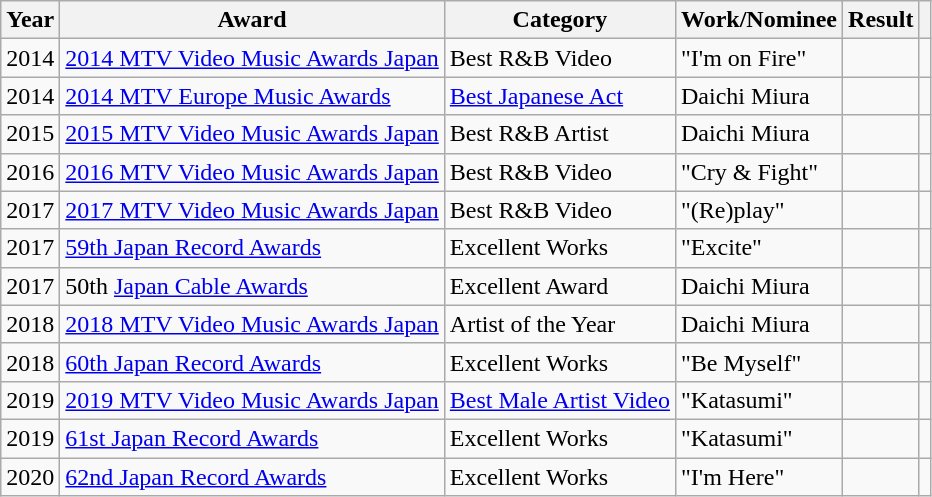<table class="wikitable sortable">
<tr>
<th>Year</th>
<th>Award</th>
<th>Category</th>
<th>Work/Nominee</th>
<th>Result</th>
<th></th>
</tr>
<tr>
<td align="center">2014</td>
<td><a href='#'>2014 MTV Video Music Awards Japan</a></td>
<td>Best R&B Video</td>
<td>"I'm on Fire"</td>
<td></td>
<td></td>
</tr>
<tr>
<td align="center">2014</td>
<td><a href='#'>2014 MTV Europe Music Awards</a></td>
<td><a href='#'>Best Japanese Act</a></td>
<td>Daichi Miura</td>
<td></td>
<td></td>
</tr>
<tr>
<td align="center">2015</td>
<td><a href='#'>2015 MTV Video Music Awards Japan</a></td>
<td>Best R&B Artist</td>
<td>Daichi Miura</td>
<td></td>
<td></td>
</tr>
<tr>
<td align="center">2016</td>
<td><a href='#'>2016 MTV Video Music Awards Japan</a></td>
<td>Best R&B Video</td>
<td>"Cry & Fight"</td>
<td></td>
<td></td>
</tr>
<tr>
<td align="center">2017</td>
<td><a href='#'>2017 MTV Video Music Awards Japan</a></td>
<td>Best R&B Video</td>
<td>"(Re)play"</td>
<td></td>
<td></td>
</tr>
<tr>
<td align="center">2017</td>
<td><a href='#'>59th Japan Record Awards</a></td>
<td>Excellent Works</td>
<td>"Excite"</td>
<td></td>
<td></td>
</tr>
<tr>
<td align="center">2017</td>
<td>50th <a href='#'>Japan Cable Awards</a></td>
<td>Excellent Award</td>
<td>Daichi Miura</td>
<td></td>
<td></td>
</tr>
<tr>
<td align="center">2018</td>
<td><a href='#'>2018 MTV Video Music Awards Japan</a></td>
<td>Artist of the Year</td>
<td>Daichi Miura</td>
<td></td>
<td></td>
</tr>
<tr>
<td align="center">2018</td>
<td><a href='#'>60th Japan Record Awards</a></td>
<td>Excellent Works</td>
<td>"Be Myself"</td>
<td></td>
<td></td>
</tr>
<tr>
<td align="center">2019</td>
<td><a href='#'>2019 MTV Video Music Awards Japan</a></td>
<td><a href='#'>Best Male Artist Video</a></td>
<td>"Katasumi"</td>
<td></td>
<td></td>
</tr>
<tr>
<td align="center">2019</td>
<td><a href='#'>61st Japan Record Awards</a></td>
<td>Excellent Works</td>
<td>"Katasumi"</td>
<td></td>
<td></td>
</tr>
<tr>
<td align="center">2020</td>
<td><a href='#'>62nd Japan Record Awards</a></td>
<td>Excellent Works</td>
<td>"I'm Here"</td>
<td></td>
<td></td>
</tr>
</table>
